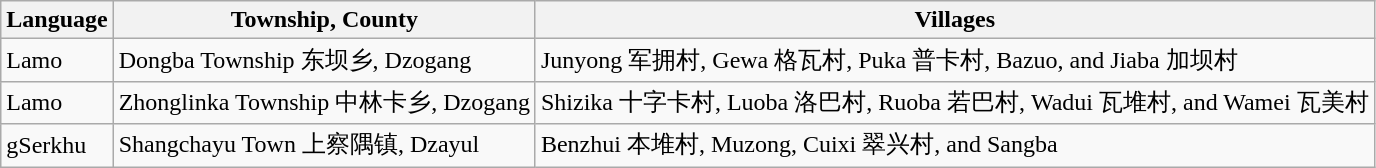<table class="wikitable sortable">
<tr>
<th>Language</th>
<th>Township, County</th>
<th>Villages</th>
</tr>
<tr>
<td>Lamo</td>
<td>Dongba Township 东坝乡, Dzogang</td>
<td>Junyong 军拥村, Gewa 格瓦村, Puka 普卡村, Bazuo, and Jiaba 加坝村</td>
</tr>
<tr>
<td>Lamo</td>
<td>Zhonglinka Township 中林卡乡, Dzogang</td>
<td>Shizika 十字卡村, Luoba 洛巴村, Ruoba 若巴村, Wadui 瓦堆村, and Wamei 瓦美村</td>
</tr>
<tr>
<td>gSerkhu</td>
<td>Shangchayu Town 上察隅镇, Dzayul</td>
<td>Benzhui 本堆村, Muzong, Cuixi 翠兴村, and Sangba</td>
</tr>
</table>
